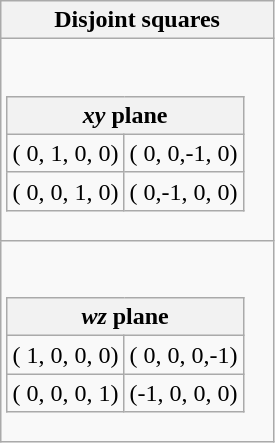<table class="wikitable floatright">
<tr>
<th colspan=2>Disjoint squares</th>
</tr>
<tr>
<td><br><table class="wikitable" style="white-space:nowrap;">
<tr>
<th colspan=2><em>xy</em> plane</th>
</tr>
<tr>
<td>( 0, 1, 0, 0)</td>
<td>( 0, 0,-1, 0)</td>
</tr>
<tr>
<td>( 0, 0, 1, 0)</td>
<td>( 0,-1, 0, 0)</td>
</tr>
</table>
</td>
</tr>
<tr>
<td><br><table class="wikitable" style="white-space:nowrap;">
<tr>
<th colspan=2><em>wz</em> plane</th>
</tr>
<tr>
<td>( 1, 0, 0, 0)</td>
<td>( 0, 0, 0,-1)</td>
</tr>
<tr>
<td>( 0, 0, 0, 1)</td>
<td>(-1, 0, 0, 0)</td>
</tr>
</table>
</td>
</tr>
</table>
